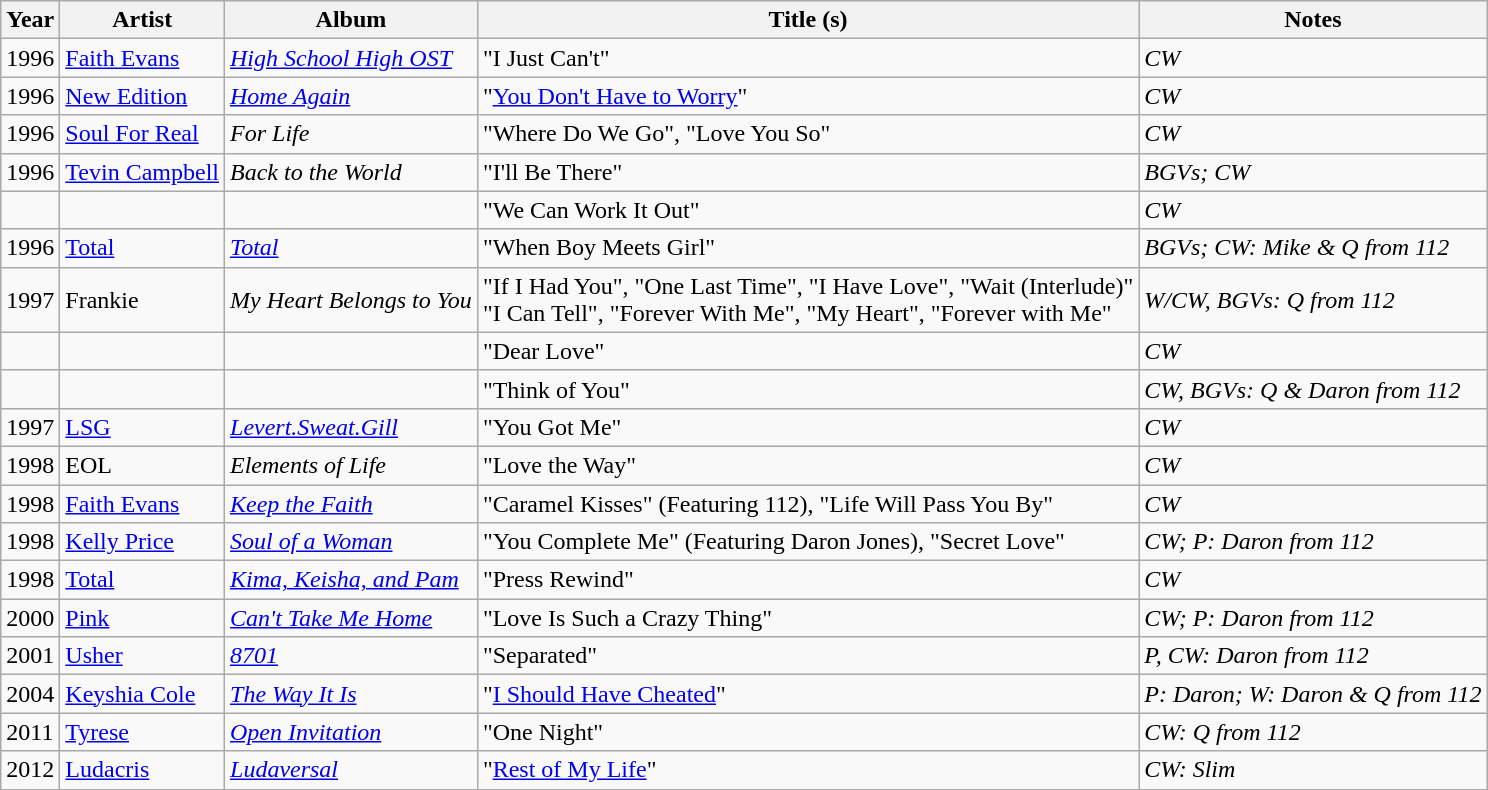<table class="wikitable">
<tr>
<th>Year</th>
<th>Artist</th>
<th>Album</th>
<th>Title (s)</th>
<th>Notes</th>
</tr>
<tr>
<td>1996</td>
<td><a href='#'>Faith Evans</a></td>
<td><em><a href='#'>High School High OST</a></em></td>
<td>"I Just Can't"</td>
<td><em>CW</em></td>
</tr>
<tr>
<td>1996</td>
<td><a href='#'>New Edition</a></td>
<td><em><a href='#'>Home Again</a></em></td>
<td>"<a href='#'>You Don't Have to Worry</a>"</td>
<td><em>CW</em></td>
</tr>
<tr>
<td>1996</td>
<td><a href='#'>Soul For Real</a></td>
<td><em>For Life</em></td>
<td>"Where Do We Go", "Love You So"</td>
<td><em>CW</em></td>
</tr>
<tr>
<td>1996</td>
<td><a href='#'>Tevin Campbell</a></td>
<td><em>Back to the World</em></td>
<td>"I'll Be There"</td>
<td><em>BGVs; CW</em></td>
</tr>
<tr>
<td></td>
<td></td>
<td></td>
<td>"We Can Work It Out"</td>
<td><em>CW</em></td>
</tr>
<tr>
<td>1996</td>
<td><a href='#'>Total</a></td>
<td><em><a href='#'>Total</a></em></td>
<td>"When Boy Meets Girl"</td>
<td><em>BGVs; CW: Mike & Q from 112</em></td>
</tr>
<tr>
<td>1997</td>
<td>Frankie</td>
<td><em>My Heart Belongs to You</em></td>
<td>"If I Had You", "One Last Time", "I Have Love", "Wait (Interlude)"<br>"I Can Tell", "Forever With Me", "My Heart", "Forever with Me"</td>
<td><em>W/CW, BGVs: Q from 112</em></td>
</tr>
<tr>
<td></td>
<td></td>
<td></td>
<td>"Dear Love"</td>
<td><em>CW</em></td>
</tr>
<tr>
<td></td>
<td></td>
<td></td>
<td>"Think of You"</td>
<td><em>CW, BGVs: Q & Daron from 112</em></td>
</tr>
<tr>
<td>1997</td>
<td><a href='#'>LSG</a></td>
<td><em><a href='#'>Levert.Sweat.Gill</a></em></td>
<td>"You Got Me"</td>
<td><em>CW</em></td>
</tr>
<tr>
<td>1998</td>
<td>EOL</td>
<td><em>Elements of Life</em></td>
<td>"Love the Way"</td>
<td><em>CW</em></td>
</tr>
<tr>
<td>1998</td>
<td><a href='#'>Faith Evans</a></td>
<td><em><a href='#'>Keep the Faith</a></em></td>
<td>"Caramel Kisses" (Featuring 112), "Life Will Pass You By"</td>
<td><em>CW</em></td>
</tr>
<tr>
<td>1998</td>
<td><a href='#'>Kelly Price</a></td>
<td><em><a href='#'>Soul of a Woman</a></em></td>
<td>"You Complete Me" (Featuring Daron Jones), "Secret Love"</td>
<td><em>CW; P: Daron from 112</em></td>
</tr>
<tr>
<td>1998</td>
<td><a href='#'>Total</a></td>
<td><em><a href='#'>Kima, Keisha, and Pam</a></em></td>
<td>"Press Rewind"</td>
<td><em>CW</em></td>
</tr>
<tr>
<td>2000</td>
<td><a href='#'>Pink</a></td>
<td><em><a href='#'>Can't Take Me Home</a></em></td>
<td>"Love Is Such a Crazy Thing"</td>
<td><em>CW; P: Daron from 112</em></td>
</tr>
<tr>
<td>2001</td>
<td><a href='#'>Usher</a></td>
<td><em><a href='#'>8701</a></em></td>
<td>"Separated"</td>
<td><em>P, CW: Daron from 112</em></td>
</tr>
<tr>
<td>2004</td>
<td><a href='#'>Keyshia Cole</a></td>
<td><em><a href='#'>The Way It Is</a></em></td>
<td>"<a href='#'>I Should Have Cheated</a>"</td>
<td><em>P: Daron; W: Daron & Q from 112</em></td>
</tr>
<tr>
<td>2011</td>
<td><a href='#'>Tyrese</a></td>
<td><em><a href='#'>Open Invitation</a></em></td>
<td>"One Night"</td>
<td><em>CW: Q from 112</em></td>
</tr>
<tr>
<td>2012</td>
<td><a href='#'>Ludacris</a></td>
<td><em><a href='#'>Ludaversal</a></em></td>
<td>"<a href='#'>Rest of My Life</a>"</td>
<td><em>CW: Slim</em></td>
</tr>
</table>
